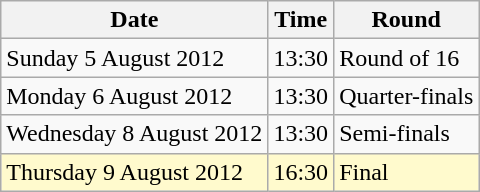<table class="wikitable">
<tr>
<th>Date</th>
<th>Time</th>
<th>Round</th>
</tr>
<tr>
<td>Sunday 5 August 2012</td>
<td>13:30</td>
<td>Round of 16</td>
</tr>
<tr>
<td>Monday 6 August 2012</td>
<td>13:30</td>
<td>Quarter-finals</td>
</tr>
<tr>
<td>Wednesday 8 August 2012</td>
<td>13:30</td>
<td>Semi-finals</td>
</tr>
<tr>
<td style=background:lemonchiffon>Thursday 9 August 2012</td>
<td style=background:lemonchiffon>16:30</td>
<td style=background:lemonchiffon>Final</td>
</tr>
</table>
